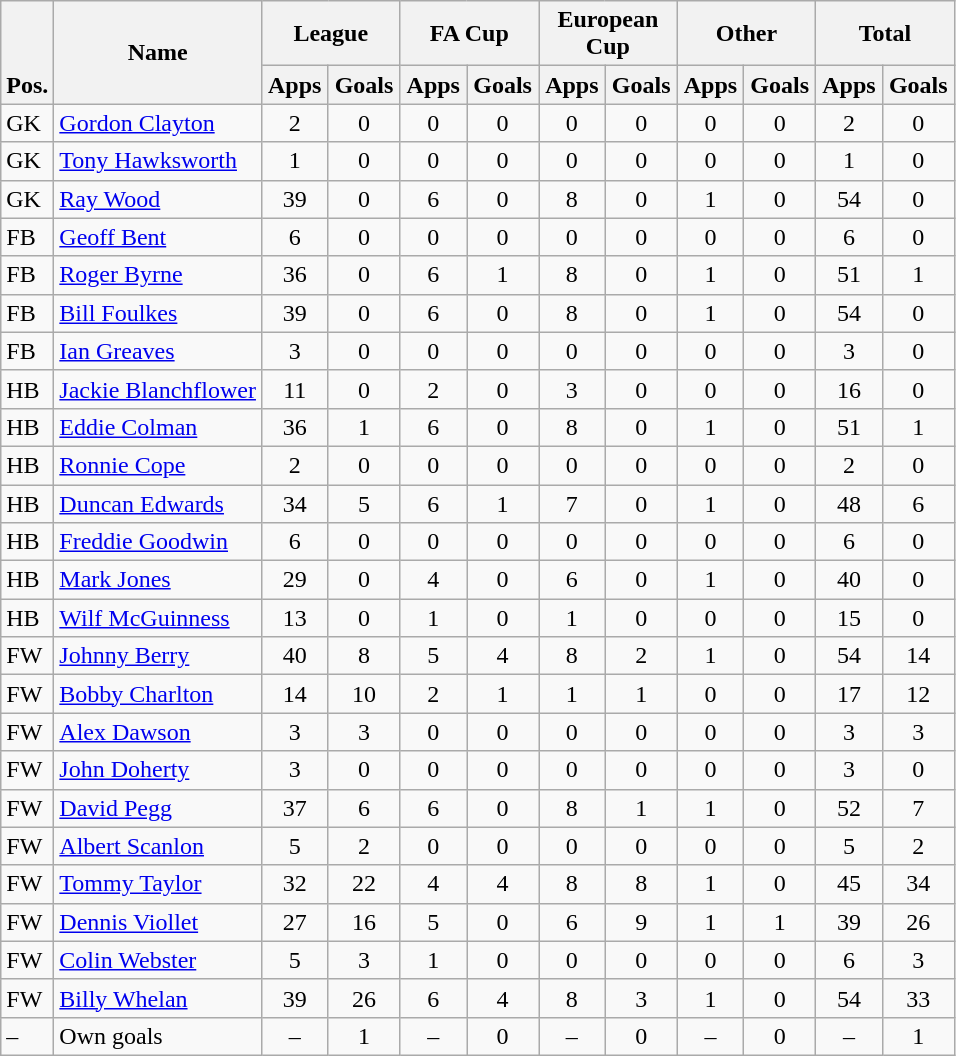<table class="wikitable" style="text-align:center">
<tr>
<th rowspan="2" valign="bottom">Pos.</th>
<th rowspan="2">Name</th>
<th colspan="2" width="85">League</th>
<th colspan="2" width="85">FA Cup</th>
<th colspan="2" width="85">European Cup</th>
<th colspan="2" width="85">Other</th>
<th colspan="2" width="85">Total</th>
</tr>
<tr>
<th>Apps</th>
<th>Goals</th>
<th>Apps</th>
<th>Goals</th>
<th>Apps</th>
<th>Goals</th>
<th>Apps</th>
<th>Goals</th>
<th>Apps</th>
<th>Goals</th>
</tr>
<tr>
<td align="left">GK</td>
<td align="left"> <a href='#'>Gordon Clayton</a></td>
<td>2</td>
<td>0</td>
<td>0</td>
<td>0</td>
<td>0</td>
<td>0</td>
<td>0</td>
<td>0</td>
<td>2</td>
<td>0</td>
</tr>
<tr>
<td align="left">GK</td>
<td align="left"> <a href='#'>Tony Hawksworth</a></td>
<td>1</td>
<td>0</td>
<td>0</td>
<td>0</td>
<td>0</td>
<td>0</td>
<td>0</td>
<td>0</td>
<td>1</td>
<td>0</td>
</tr>
<tr>
<td align="left">GK</td>
<td align="left"> <a href='#'>Ray Wood</a></td>
<td>39</td>
<td>0</td>
<td>6</td>
<td>0</td>
<td>8</td>
<td>0</td>
<td>1</td>
<td>0</td>
<td>54</td>
<td>0</td>
</tr>
<tr>
<td align="left">FB</td>
<td align="left"> <a href='#'>Geoff Bent</a></td>
<td>6</td>
<td>0</td>
<td>0</td>
<td>0</td>
<td>0</td>
<td>0</td>
<td>0</td>
<td>0</td>
<td>6</td>
<td>0</td>
</tr>
<tr>
<td align="left">FB</td>
<td align="left"> <a href='#'>Roger Byrne</a></td>
<td>36</td>
<td>0</td>
<td>6</td>
<td>1</td>
<td>8</td>
<td>0</td>
<td>1</td>
<td>0</td>
<td>51</td>
<td>1</td>
</tr>
<tr>
<td align="left">FB</td>
<td align="left"> <a href='#'>Bill Foulkes</a></td>
<td>39</td>
<td>0</td>
<td>6</td>
<td>0</td>
<td>8</td>
<td>0</td>
<td>1</td>
<td>0</td>
<td>54</td>
<td>0</td>
</tr>
<tr>
<td align="left">FB</td>
<td align="left"> <a href='#'>Ian Greaves</a></td>
<td>3</td>
<td>0</td>
<td>0</td>
<td>0</td>
<td>0</td>
<td>0</td>
<td>0</td>
<td>0</td>
<td>3</td>
<td>0</td>
</tr>
<tr>
<td align="left">HB</td>
<td align="left"> <a href='#'>Jackie Blanchflower</a></td>
<td>11</td>
<td>0</td>
<td>2</td>
<td>0</td>
<td>3</td>
<td>0</td>
<td>0</td>
<td>0</td>
<td>16</td>
<td>0</td>
</tr>
<tr>
<td align="left">HB</td>
<td align="left"> <a href='#'>Eddie Colman</a></td>
<td>36</td>
<td>1</td>
<td>6</td>
<td>0</td>
<td>8</td>
<td>0</td>
<td>1</td>
<td>0</td>
<td>51</td>
<td>1</td>
</tr>
<tr>
<td align="left">HB</td>
<td align="left"> <a href='#'>Ronnie Cope</a></td>
<td>2</td>
<td>0</td>
<td>0</td>
<td>0</td>
<td>0</td>
<td>0</td>
<td>0</td>
<td>0</td>
<td>2</td>
<td>0</td>
</tr>
<tr>
<td align="left">HB</td>
<td align="left"> <a href='#'>Duncan Edwards</a></td>
<td>34</td>
<td>5</td>
<td>6</td>
<td>1</td>
<td>7</td>
<td>0</td>
<td>1</td>
<td>0</td>
<td>48</td>
<td>6</td>
</tr>
<tr>
<td align="left">HB</td>
<td align="left"> <a href='#'>Freddie Goodwin</a></td>
<td>6</td>
<td>0</td>
<td>0</td>
<td>0</td>
<td>0</td>
<td>0</td>
<td>0</td>
<td>0</td>
<td>6</td>
<td>0</td>
</tr>
<tr>
<td align="left">HB</td>
<td align="left"> <a href='#'>Mark Jones</a></td>
<td>29</td>
<td>0</td>
<td>4</td>
<td>0</td>
<td>6</td>
<td>0</td>
<td>1</td>
<td>0</td>
<td>40</td>
<td>0</td>
</tr>
<tr>
<td align="left">HB</td>
<td align="left"> <a href='#'>Wilf McGuinness</a></td>
<td>13</td>
<td>0</td>
<td>1</td>
<td>0</td>
<td>1</td>
<td>0</td>
<td>0</td>
<td>0</td>
<td>15</td>
<td>0</td>
</tr>
<tr>
<td align="left">FW</td>
<td align="left"> <a href='#'>Johnny Berry</a></td>
<td>40</td>
<td>8</td>
<td>5</td>
<td>4</td>
<td>8</td>
<td>2</td>
<td>1</td>
<td>0</td>
<td>54</td>
<td>14</td>
</tr>
<tr>
<td align="left">FW</td>
<td align="left"> <a href='#'>Bobby Charlton</a></td>
<td>14</td>
<td>10</td>
<td>2</td>
<td>1</td>
<td>1</td>
<td>1</td>
<td>0</td>
<td>0</td>
<td>17</td>
<td>12</td>
</tr>
<tr>
<td align="left">FW</td>
<td align="left"> <a href='#'>Alex Dawson</a></td>
<td>3</td>
<td>3</td>
<td>0</td>
<td>0</td>
<td>0</td>
<td>0</td>
<td>0</td>
<td>0</td>
<td>3</td>
<td>3</td>
</tr>
<tr>
<td align="left">FW</td>
<td align="left"> <a href='#'>John Doherty</a></td>
<td>3</td>
<td>0</td>
<td>0</td>
<td>0</td>
<td>0</td>
<td>0</td>
<td>0</td>
<td>0</td>
<td>3</td>
<td>0</td>
</tr>
<tr>
<td align="left">FW</td>
<td align="left"> <a href='#'>David Pegg</a></td>
<td>37</td>
<td>6</td>
<td>6</td>
<td>0</td>
<td>8</td>
<td>1</td>
<td>1</td>
<td>0</td>
<td>52</td>
<td>7</td>
</tr>
<tr>
<td align="left">FW</td>
<td align="left"> <a href='#'>Albert Scanlon</a></td>
<td>5</td>
<td>2</td>
<td>0</td>
<td>0</td>
<td>0</td>
<td>0</td>
<td>0</td>
<td>0</td>
<td>5</td>
<td>2</td>
</tr>
<tr>
<td align="left">FW</td>
<td align="left"> <a href='#'>Tommy Taylor</a></td>
<td>32</td>
<td>22</td>
<td>4</td>
<td>4</td>
<td>8</td>
<td>8</td>
<td>1</td>
<td>0</td>
<td>45</td>
<td>34</td>
</tr>
<tr>
<td align="left">FW</td>
<td align="left"> <a href='#'>Dennis Viollet</a></td>
<td>27</td>
<td>16</td>
<td>5</td>
<td>0</td>
<td>6</td>
<td>9</td>
<td>1</td>
<td>1</td>
<td>39</td>
<td>26</td>
</tr>
<tr>
<td align="left">FW</td>
<td align="left"> <a href='#'>Colin Webster</a></td>
<td>5</td>
<td>3</td>
<td>1</td>
<td>0</td>
<td>0</td>
<td>0</td>
<td>0</td>
<td>0</td>
<td>6</td>
<td>3</td>
</tr>
<tr>
<td align="left">FW</td>
<td align="left"> <a href='#'>Billy Whelan</a></td>
<td>39</td>
<td>26</td>
<td>6</td>
<td>4</td>
<td>8</td>
<td>3</td>
<td>1</td>
<td>0</td>
<td>54</td>
<td>33</td>
</tr>
<tr>
<td align="left">–</td>
<td align="left">Own goals</td>
<td>–</td>
<td>1</td>
<td>–</td>
<td>0</td>
<td>–</td>
<td>0</td>
<td>–</td>
<td>0</td>
<td>–</td>
<td>1</td>
</tr>
</table>
